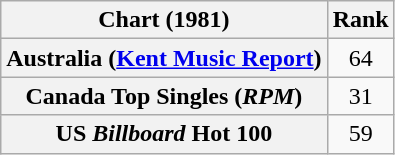<table class="wikitable sortable plainrowheaders">
<tr>
<th>Chart (1981)</th>
<th>Rank</th>
</tr>
<tr>
<th scope="row">Australia (<a href='#'>Kent Music Report</a>)</th>
<td style="text-align:center;">64</td>
</tr>
<tr>
<th scope="row">Canada Top Singles (<em>RPM</em>)</th>
<td style="text-align:center;">31</td>
</tr>
<tr>
<th scope="row">US <em>Billboard</em> Hot 100</th>
<td style="text-align:center;">59</td>
</tr>
</table>
